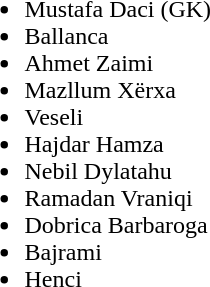<table style="float:left; margin-right:5em;">
<tr>
<td><br><ul><li>Mustafa Daci (GK)</li><li>Ballanca</li><li>Ahmet Zaimi</li><li>Mazllum Xërxa</li><li>Veseli</li><li>Hajdar Hamza</li><li>Nebil Dylatahu</li><li>Ramadan Vraniqi</li><li>Dobrica Barbaroga</li><li>Bajrami</li><li>Henci</li></ul></td>
</tr>
</table>
